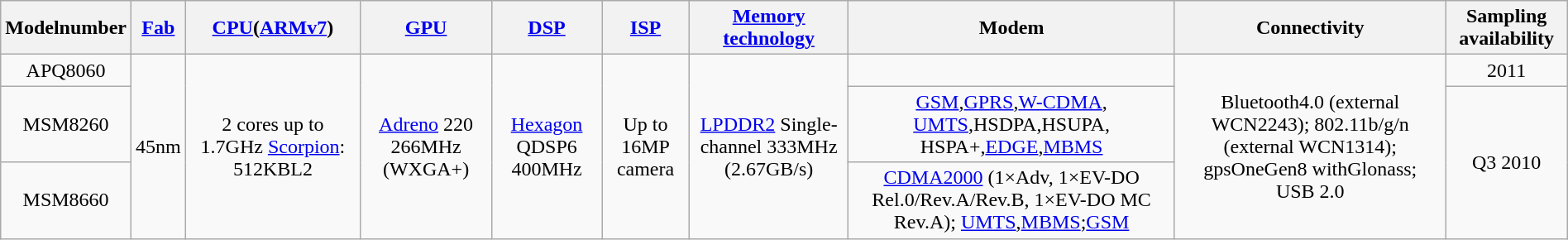<table class="wikitable sticky-header" style="width:100%; text-align:center;margin: auto; border: none;">
<tr>
<th>Modelnumber</th>
<th><a href='#'>Fab</a></th>
<th><a href='#'>CPU</a>(<a href='#'>ARMv7</a>)</th>
<th><a href='#'>GPU</a></th>
<th><a href='#'>DSP</a></th>
<th><a href='#'>ISP</a></th>
<th><a href='#'>Memory technology</a></th>
<th>Modem</th>
<th>Connectivity</th>
<th>Sampling availability</th>
</tr>
<tr>
<td>APQ8060</td>
<td rowspan="3">45nm</td>
<td rowspan="3">2 cores up to 1.7GHz <a href='#'>Scorpion</a>: 512KBL2</td>
<td rowspan="3"><a href='#'>Adreno</a> 220 266MHz (WXGA+)</td>
<td rowspan="3"><a href='#'>Hexagon</a> QDSP6 400MHz</td>
<td rowspan="3">Up to 16MP camera</td>
<td rowspan="3"><a href='#'>LPDDR2</a> Single- channel 333MHz (2.67GB/s)</td>
<td></td>
<td rowspan="3">Bluetooth4.0 (external WCN2243); 802.11b/g/n (external WCN1314); gpsOneGen8 withGlonass; USB 2.0</td>
<td>2011</td>
</tr>
<tr>
<td>MSM8260</td>
<td><a href='#'>GSM</a>,<a href='#'>GPRS</a>,<a href='#'>W-CDMA</a>, <a href='#'>UMTS</a>,HSDPA,HSUPA, HSPA+,<a href='#'>EDGE</a>,<a href='#'>MBMS</a></td>
<td rowspan="2">Q3 2010</td>
</tr>
<tr>
<td>MSM8660</td>
<td><a href='#'>CDMA2000</a> (1×Adv, 1×EV-DO Rel.0/Rev.A/Rev.B, 1×EV-DO MC Rev.A); <a href='#'>UMTS</a>,<a href='#'>MBMS</a>;<a href='#'>GSM</a></td>
</tr>
</table>
